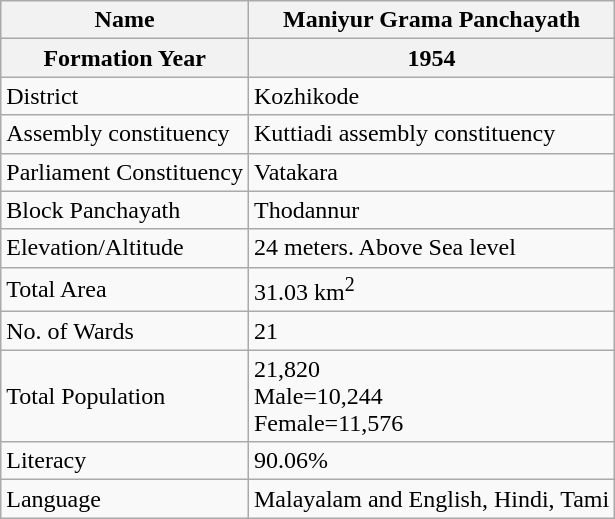<table class="wikitable">
<tr>
<th>Name</th>
<th>Maniyur Grama Panchayath</th>
</tr>
<tr>
<th>Formation Year</th>
<th>1954</th>
</tr>
<tr>
<td>District</td>
<td>Kozhikode</td>
</tr>
<tr>
<td>Assembly constituency</td>
<td>Kuttiadi assembly constituency</td>
</tr>
<tr>
<td>Parliament Constituency</td>
<td>Vatakara</td>
</tr>
<tr>
<td>Block Panchayath</td>
<td>Thodannur</td>
</tr>
<tr>
<td>Elevation/Altitude</td>
<td>24 meters. Above Sea level</td>
</tr>
<tr>
<td>Total Area</td>
<td>31.03 km<sup>2</sup></td>
</tr>
<tr>
<td>No. of Wards</td>
<td>21</td>
</tr>
<tr>
<td>Total Population</td>
<td>21,820<br>Male=10,244<br>Female=11,576</td>
</tr>
<tr>
<td>Literacy</td>
<td>90.06%</td>
</tr>
<tr>
<td>Language</td>
<td>Malayalam and English, Hindi, Tami</td>
</tr>
</table>
